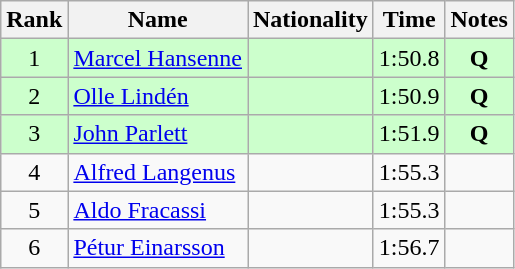<table class="wikitable sortable" style="text-align:center">
<tr>
<th>Rank</th>
<th>Name</th>
<th>Nationality</th>
<th>Time</th>
<th>Notes</th>
</tr>
<tr bgcolor=ccffcc>
<td>1</td>
<td align=left><a href='#'>Marcel Hansenne</a></td>
<td align=left></td>
<td>1:50.8</td>
<td><strong>Q</strong></td>
</tr>
<tr bgcolor=ccffcc>
<td>2</td>
<td align=left><a href='#'>Olle Lindén</a></td>
<td align=left></td>
<td>1:50.9</td>
<td><strong>Q</strong></td>
</tr>
<tr bgcolor=ccffcc>
<td>3</td>
<td align=left><a href='#'>John Parlett</a></td>
<td align=left></td>
<td>1:51.9</td>
<td><strong>Q</strong></td>
</tr>
<tr>
<td>4</td>
<td align=left><a href='#'>Alfred Langenus</a></td>
<td align=left></td>
<td>1:55.3</td>
<td></td>
</tr>
<tr>
<td>5</td>
<td align=left><a href='#'>Aldo Fracassi</a></td>
<td align=left></td>
<td>1:55.3</td>
<td></td>
</tr>
<tr>
<td>6</td>
<td align=left><a href='#'>Pétur Einarsson</a></td>
<td align=left></td>
<td>1:56.7</td>
<td></td>
</tr>
</table>
